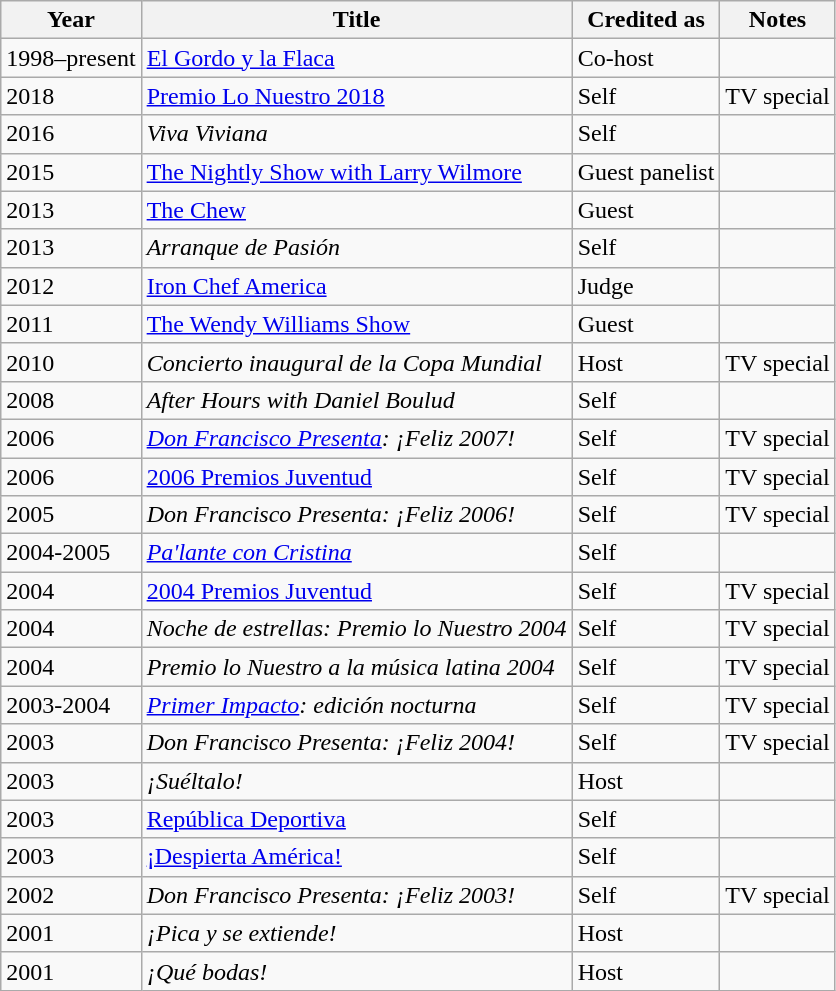<table class="wikitable">
<tr>
<th>Year</th>
<th>Title</th>
<th>Credited as</th>
<th>Notes</th>
</tr>
<tr>
<td>1998–present</td>
<td><a href='#'>El Gordo y la Flaca</a></td>
<td>Co-host</td>
<td></td>
</tr>
<tr>
<td>2018</td>
<td><a href='#'>Premio Lo Nuestro 2018</a></td>
<td>Self</td>
<td>TV special</td>
</tr>
<tr>
<td>2016</td>
<td><em>Viva Viviana</em></td>
<td>Self</td>
<td></td>
</tr>
<tr>
<td>2015</td>
<td><a href='#'>The Nightly Show with Larry Wilmore</a></td>
<td>Guest panelist</td>
<td></td>
</tr>
<tr>
<td>2013</td>
<td><a href='#'>The Chew</a></td>
<td>Guest</td>
<td></td>
</tr>
<tr>
<td>2013</td>
<td><em>Arranque de Pasión</em></td>
<td>Self</td>
<td></td>
</tr>
<tr>
<td>2012</td>
<td><a href='#'>Iron Chef America</a></td>
<td>Judge</td>
<td></td>
</tr>
<tr>
<td>2011</td>
<td><a href='#'>The Wendy Williams Show</a></td>
<td>Guest</td>
<td></td>
</tr>
<tr>
<td>2010</td>
<td><em>Concierto inaugural de la Copa Mundial</em></td>
<td>Host</td>
<td>TV special</td>
</tr>
<tr>
<td>2008</td>
<td><em>After Hours with Daniel Boulud</em></td>
<td>Self</td>
<td></td>
</tr>
<tr>
<td>2006</td>
<td><em><a href='#'>Don Francisco Presenta</a>: ¡Feliz 2007!</em></td>
<td>Self</td>
<td>TV special</td>
</tr>
<tr>
<td>2006</td>
<td><a href='#'>2006 Premios Juventud</a></td>
<td>Self</td>
<td>TV special</td>
</tr>
<tr>
<td>2005</td>
<td><em>Don Francisco Presenta: ¡Feliz 2006!</em></td>
<td>Self</td>
<td>TV special</td>
</tr>
<tr>
<td>2004-2005</td>
<td><em><a href='#'>Pa'lante con Cristina</a></em></td>
<td>Self</td>
<td></td>
</tr>
<tr>
<td>2004</td>
<td><a href='#'>2004 Premios Juventud</a></td>
<td>Self</td>
<td>TV special</td>
</tr>
<tr>
<td>2004</td>
<td><em>Noche de estrellas: Premio lo Nuestro 2004</em></td>
<td>Self</td>
<td>TV special</td>
</tr>
<tr>
<td>2004</td>
<td><em>Premio lo Nuestro a la música latina 2004</em></td>
<td>Self</td>
<td>TV special</td>
</tr>
<tr>
<td>2003-2004</td>
<td><em><a href='#'>Primer Impacto</a>: edición nocturna</em></td>
<td>Self</td>
<td>TV special</td>
</tr>
<tr>
<td>2003</td>
<td><em>Don Francisco Presenta: ¡Feliz 2004!</em></td>
<td>Self</td>
<td>TV special</td>
</tr>
<tr>
<td>2003</td>
<td><em>¡Suéltalo!</em></td>
<td>Host</td>
<td></td>
</tr>
<tr>
<td>2003</td>
<td><a href='#'>República Deportiva</a></td>
<td>Self</td>
<td></td>
</tr>
<tr>
<td>2003</td>
<td><a href='#'>¡Despierta América!</a></td>
<td>Self</td>
<td></td>
</tr>
<tr>
<td>2002</td>
<td><em>Don Francisco Presenta: ¡Feliz 2003!</em></td>
<td>Self</td>
<td>TV special</td>
</tr>
<tr>
<td>2001</td>
<td><em>¡Pica y se extiende!</em></td>
<td>Host</td>
<td></td>
</tr>
<tr>
<td>2001</td>
<td><em>¡Qué bodas!</em></td>
<td>Host</td>
<td></td>
</tr>
</table>
